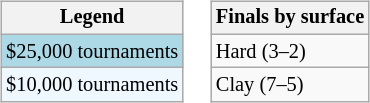<table>
<tr valign=top>
<td><br><table class=wikitable style="font-size:85%">
<tr>
<th>Legend</th>
</tr>
<tr style="background:lightblue;">
<td>$25,000 tournaments</td>
</tr>
<tr style="background:#f0f8ff;">
<td>$10,000 tournaments</td>
</tr>
</table>
</td>
<td><br><table class=wikitable style="font-size:85%">
<tr>
<th>Finals by surface</th>
</tr>
<tr>
<td>Hard (3–2)</td>
</tr>
<tr>
<td>Clay (7–5)</td>
</tr>
</table>
</td>
</tr>
</table>
